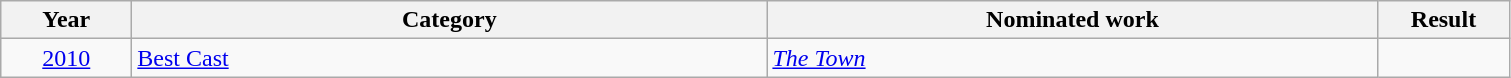<table class=wikitable>
<tr>
<th scope="col" style="width:5em;">Year</th>
<th scope="col" style="width:26em;">Category</th>
<th scope="col" style="width:25em;">Nominated work</th>
<th scope="col" style="width:5em;">Result</th>
</tr>
<tr>
<td style="text-align:center;"><a href='#'>2010</a></td>
<td><a href='#'>Best Cast</a></td>
<td><em><a href='#'>The Town</a></em></td>
<td></td>
</tr>
</table>
